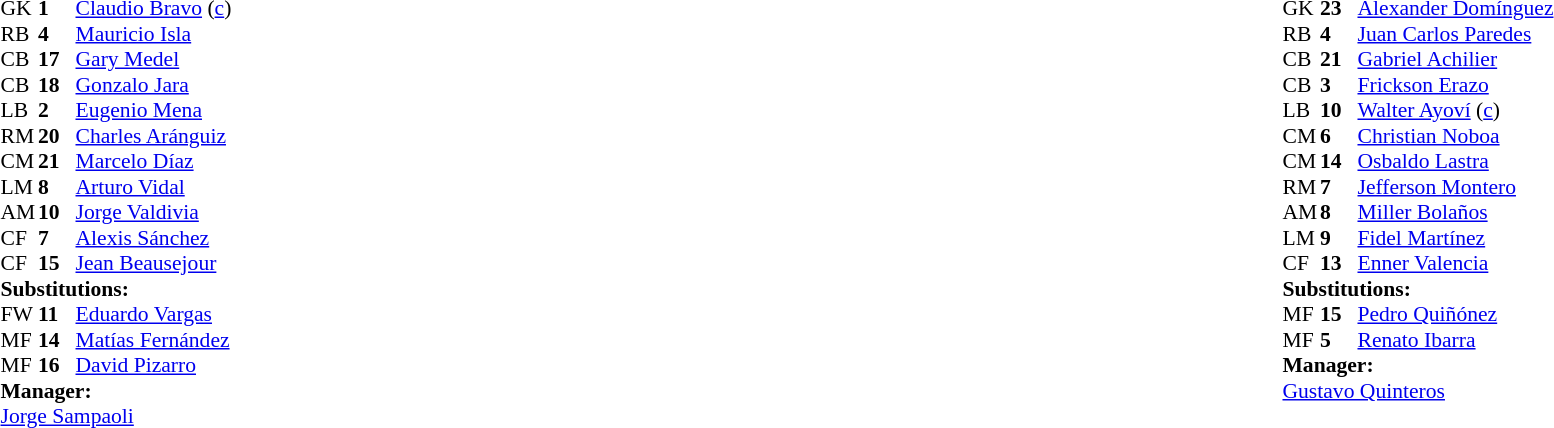<table width="100%">
<tr>
<td valign="top" width="40%"><br><table style="font-size:90%;" cellspacing="0" cellpadding="0">
<tr>
<th width="25"></th>
<th width="25"></th>
</tr>
<tr>
<td>GK</td>
<td><strong>1</strong></td>
<td><a href='#'>Claudio Bravo</a> (<a href='#'>c</a>)</td>
</tr>
<tr>
<td>RB</td>
<td><strong>4</strong></td>
<td><a href='#'>Mauricio Isla</a></td>
</tr>
<tr>
<td>CB</td>
<td><strong>17</strong></td>
<td><a href='#'>Gary Medel</a></td>
</tr>
<tr>
<td>CB</td>
<td><strong>18</strong></td>
<td><a href='#'>Gonzalo Jara</a></td>
<td></td>
</tr>
<tr>
<td>LB</td>
<td><strong>2</strong></td>
<td><a href='#'>Eugenio Mena</a></td>
</tr>
<tr>
<td>RM</td>
<td><strong>20</strong></td>
<td><a href='#'>Charles Aránguiz</a></td>
<td></td>
<td></td>
</tr>
<tr>
<td>CM</td>
<td><strong>21</strong></td>
<td><a href='#'>Marcelo Díaz</a></td>
</tr>
<tr>
<td>LM</td>
<td><strong>8</strong></td>
<td><a href='#'>Arturo Vidal</a></td>
</tr>
<tr>
<td>AM</td>
<td><strong>10</strong></td>
<td><a href='#'>Jorge Valdivia</a></td>
<td></td>
<td></td>
</tr>
<tr>
<td>CF</td>
<td><strong>7</strong></td>
<td><a href='#'>Alexis Sánchez</a></td>
</tr>
<tr>
<td>CF</td>
<td><strong>15</strong></td>
<td><a href='#'>Jean Beausejour</a></td>
<td></td>
<td></td>
</tr>
<tr>
<td colspan=3><strong>Substitutions:</strong></td>
</tr>
<tr>
<td>FW</td>
<td><strong>11</strong></td>
<td><a href='#'>Eduardo Vargas</a></td>
<td></td>
<td></td>
</tr>
<tr>
<td>MF</td>
<td><strong>14</strong></td>
<td><a href='#'>Matías Fernández</a></td>
<td></td>
<td></td>
</tr>
<tr>
<td>MF</td>
<td><strong>16</strong></td>
<td><a href='#'>David Pizarro</a></td>
<td></td>
<td></td>
</tr>
<tr>
<td colspan=3><strong>Manager:</strong></td>
</tr>
<tr>
<td colspan=4> <a href='#'>Jorge Sampaoli</a></td>
</tr>
</table>
</td>
<td valign="top"></td>
<td valign="top" width="50%"><br><table style="font-size:90%;" cellspacing="0" cellpadding="0" align="center">
<tr>
<th width=25></th>
<th width=25></th>
</tr>
<tr>
<td>GK</td>
<td><strong>23</strong></td>
<td><a href='#'>Alexander Domínguez</a></td>
</tr>
<tr>
<td>RB</td>
<td><strong>4</strong></td>
<td><a href='#'>Juan Carlos Paredes</a></td>
</tr>
<tr>
<td>CB</td>
<td><strong>21</strong></td>
<td><a href='#'>Gabriel Achilier</a></td>
</tr>
<tr>
<td>CB</td>
<td><strong>3</strong></td>
<td><a href='#'>Frickson Erazo</a></td>
</tr>
<tr>
<td>LB</td>
<td><strong>10</strong></td>
<td><a href='#'>Walter Ayoví</a> (<a href='#'>c</a>)</td>
</tr>
<tr>
<td>CM</td>
<td><strong>6</strong></td>
<td><a href='#'>Christian Noboa</a></td>
</tr>
<tr>
<td>CM</td>
<td><strong>14</strong></td>
<td><a href='#'>Osbaldo Lastra</a></td>
<td></td>
<td></td>
</tr>
<tr>
<td>RM</td>
<td><strong>7</strong></td>
<td><a href='#'>Jefferson Montero</a></td>
</tr>
<tr>
<td>AM</td>
<td><strong>8</strong></td>
<td><a href='#'>Miller Bolaños</a></td>
</tr>
<tr>
<td>LM</td>
<td><strong>9</strong></td>
<td><a href='#'>Fidel Martínez</a></td>
<td></td>
<td></td>
</tr>
<tr>
<td>CF</td>
<td><strong>13</strong></td>
<td><a href='#'>Enner Valencia</a></td>
</tr>
<tr>
<td colspan=3><strong>Substitutions:</strong></td>
</tr>
<tr>
<td>MF</td>
<td><strong>15</strong></td>
<td><a href='#'>Pedro Quiñónez</a></td>
<td></td>
<td></td>
</tr>
<tr>
<td>MF</td>
<td><strong>5</strong></td>
<td><a href='#'>Renato Ibarra</a></td>
<td></td>
<td></td>
</tr>
<tr>
<td colspan=3><strong>Manager:</strong></td>
</tr>
<tr>
<td colspan=4> <a href='#'>Gustavo Quinteros</a></td>
</tr>
</table>
</td>
</tr>
</table>
